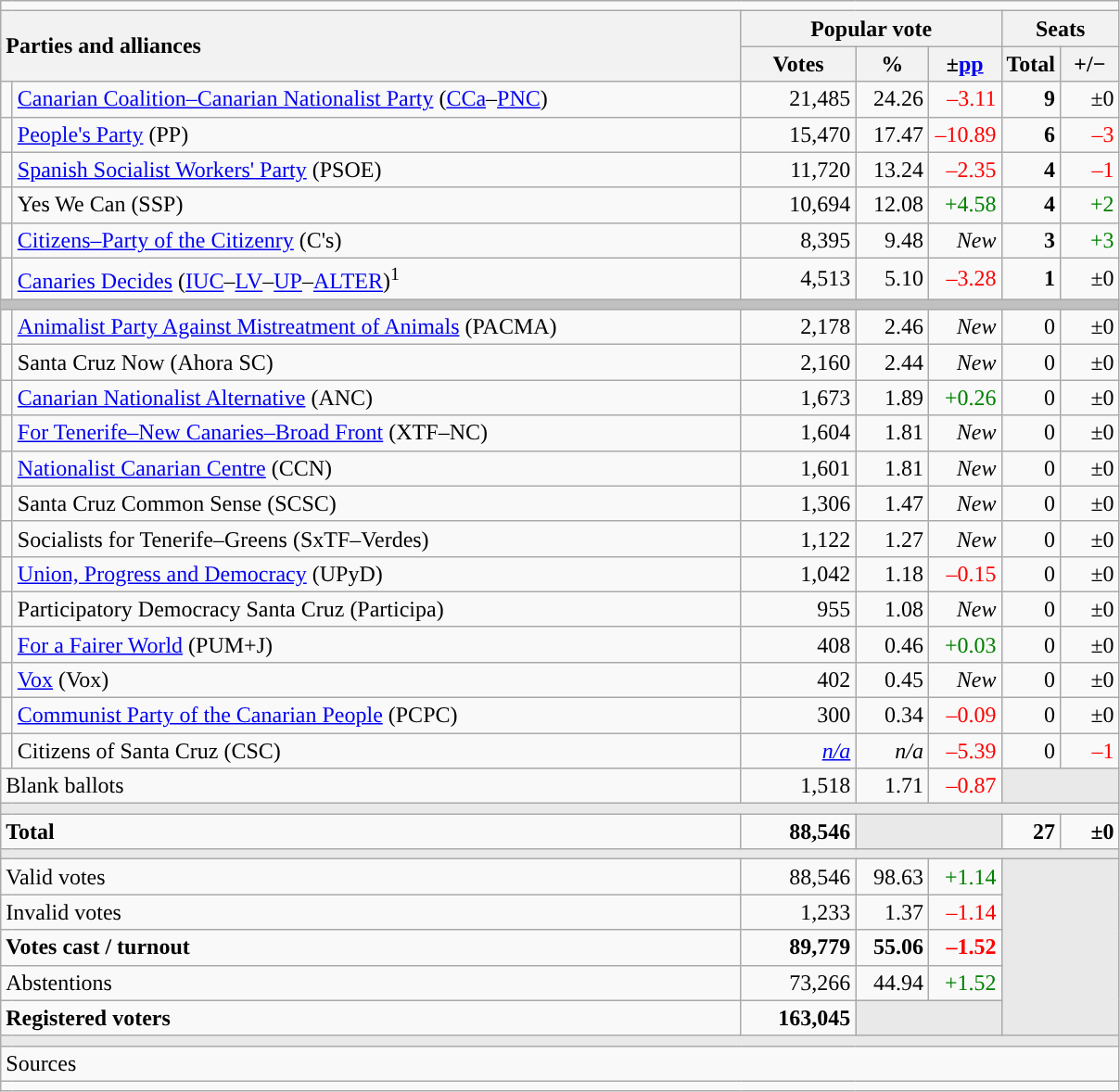<table class="wikitable" style="text-align:right;">
<tr>
<td colspan="7"></td>
</tr>
<tr>
<th style="text-align:left;" rowspan="2" colspan="2" width="525">Parties and alliances</th>
<th colspan="3">Popular vote</th>
<th colspan="2">Seats</th>
</tr>
<tr>
<th width="75">Votes</th>
<th width="45">%</th>
<th width="45">±<a href='#'>pp</a></th>
<th width="35">Total</th>
<th width="35">+/−</th>
</tr>
<tr>
<td width="1" style="color:inherit;background:"></td>
<td align="left"><a href='#'>Canarian Coalition–Canarian Nationalist Party</a> (<a href='#'>CCa</a>–<a href='#'>PNC</a>)</td>
<td>21,485</td>
<td>24.26</td>
<td style="color:red;">–3.11</td>
<td><strong>9</strong></td>
<td>±0</td>
</tr>
<tr>
<td style="color:inherit;background:"></td>
<td align="left"><a href='#'>People's Party</a> (PP)</td>
<td>15,470</td>
<td>17.47</td>
<td style="color:red;">–10.89</td>
<td><strong>6</strong></td>
<td style="color:red;">–3</td>
</tr>
<tr>
<td style="color:inherit;background:"></td>
<td align="left"><a href='#'>Spanish Socialist Workers' Party</a> (PSOE)</td>
<td>11,720</td>
<td>13.24</td>
<td style="color:red;">–2.35</td>
<td><strong>4</strong></td>
<td style="color:red;">–1</td>
</tr>
<tr>
<td style="color:inherit;background:"></td>
<td align="left">Yes We Can (SSP)</td>
<td>10,694</td>
<td>12.08</td>
<td style="color:green;">+4.58</td>
<td><strong>4</strong></td>
<td style="color:green;">+2</td>
</tr>
<tr>
<td style="color:inherit;background:"></td>
<td align="left"><a href='#'>Citizens–Party of the Citizenry</a> (C's)</td>
<td>8,395</td>
<td>9.48</td>
<td><em>New</em></td>
<td><strong>3</strong></td>
<td style="color:green;">+3</td>
</tr>
<tr>
<td style="color:inherit;background:"></td>
<td align="left"><a href='#'>Canaries Decides</a> (<a href='#'>IUC</a>–<a href='#'>LV</a>–<a href='#'>UP</a>–<a href='#'>ALTER</a>)<sup>1</sup></td>
<td>4,513</td>
<td>5.10</td>
<td style="color:red;">–3.28</td>
<td><strong>1</strong></td>
<td>±0</td>
</tr>
<tr>
<td colspan="7" bgcolor="#C0C0C0"></td>
</tr>
<tr>
<td style="color:inherit;background:"></td>
<td align="left"><a href='#'>Animalist Party Against Mistreatment of Animals</a> (PACMA)</td>
<td>2,178</td>
<td>2.46</td>
<td><em>New</em></td>
<td>0</td>
<td>±0</td>
</tr>
<tr>
<td style="color:inherit;background:"></td>
<td align="left">Santa Cruz Now (Ahora SC)</td>
<td>2,160</td>
<td>2.44</td>
<td><em>New</em></td>
<td>0</td>
<td>±0</td>
</tr>
<tr>
<td style="color:inherit;background:"></td>
<td align="left"><a href='#'>Canarian Nationalist Alternative</a> (ANC)</td>
<td>1,673</td>
<td>1.89</td>
<td style="color:green;">+0.26</td>
<td>0</td>
<td>±0</td>
</tr>
<tr>
<td style="color:inherit;background:"></td>
<td align="left"><a href='#'>For Tenerife–New Canaries–Broad Front</a> (XTF–NC)</td>
<td>1,604</td>
<td>1.81</td>
<td><em>New</em></td>
<td>0</td>
<td>±0</td>
</tr>
<tr>
<td style="color:inherit;background:"></td>
<td align="left"><a href='#'>Nationalist Canarian Centre</a> (CCN)</td>
<td>1,601</td>
<td>1.81</td>
<td><em>New</em></td>
<td>0</td>
<td>±0</td>
</tr>
<tr>
<td style="color:inherit;background:"></td>
<td align="left">Santa Cruz Common Sense (SCSC)</td>
<td>1,306</td>
<td>1.47</td>
<td><em>New</em></td>
<td>0</td>
<td>±0</td>
</tr>
<tr>
<td style="color:inherit;background:"></td>
<td align="left">Socialists for Tenerife–Greens (SxTF–Verdes)</td>
<td>1,122</td>
<td>1.27</td>
<td><em>New</em></td>
<td>0</td>
<td>±0</td>
</tr>
<tr>
<td style="color:inherit;background:"></td>
<td align="left"><a href='#'>Union, Progress and Democracy</a> (UPyD)</td>
<td>1,042</td>
<td>1.18</td>
<td style="color:red;">–0.15</td>
<td>0</td>
<td>±0</td>
</tr>
<tr>
<td style="color:inherit;background:"></td>
<td align="left">Participatory Democracy Santa Cruz (Participa)</td>
<td>955</td>
<td>1.08</td>
<td><em>New</em></td>
<td>0</td>
<td>±0</td>
</tr>
<tr>
<td style="color:inherit;background:"></td>
<td align="left"><a href='#'>For a Fairer World</a> (PUM+J)</td>
<td>408</td>
<td>0.46</td>
<td style="color:green;">+0.03</td>
<td>0</td>
<td>±0</td>
</tr>
<tr>
<td style="color:inherit;background:"></td>
<td align="left"><a href='#'>Vox</a> (Vox)</td>
<td>402</td>
<td>0.45</td>
<td><em>New</em></td>
<td>0</td>
<td>±0</td>
</tr>
<tr>
<td style="color:inherit;background:"></td>
<td align="left"><a href='#'>Communist Party of the Canarian People</a> (PCPC)</td>
<td>300</td>
<td>0.34</td>
<td style="color:red;">–0.09</td>
<td>0</td>
<td>±0</td>
</tr>
<tr>
<td style="color:inherit;background:"></td>
<td align="left">Citizens of Santa Cruz (CSC)</td>
<td><em><a href='#'>n/a</a></em></td>
<td><em>n/a</em></td>
<td style="color:red;">–5.39</td>
<td>0</td>
<td style="color:red;">–1</td>
</tr>
<tr>
<td align="left" colspan="2">Blank ballots</td>
<td>1,518</td>
<td>1.71</td>
<td style="color:red;">–0.87</td>
<td bgcolor="#E9E9E9" colspan="2"></td>
</tr>
<tr>
<td colspan="7" bgcolor="#E9E9E9"></td>
</tr>
<tr style="font-weight:bold;">
<td align="left" colspan="2">Total</td>
<td>88,546</td>
<td bgcolor="#E9E9E9" colspan="2"></td>
<td>27</td>
<td>±0</td>
</tr>
<tr>
<td colspan="7" bgcolor="#E9E9E9"></td>
</tr>
<tr>
<td align="left" colspan="2">Valid votes</td>
<td>88,546</td>
<td>98.63</td>
<td style="color:green;">+1.14</td>
<td bgcolor="#E9E9E9" colspan="2" rowspan="5"></td>
</tr>
<tr>
<td align="left" colspan="2">Invalid votes</td>
<td>1,233</td>
<td>1.37</td>
<td style="color:red;">–1.14</td>
</tr>
<tr style="font-weight:bold;">
<td align="left" colspan="2">Votes cast / turnout</td>
<td>89,779</td>
<td>55.06</td>
<td style="color:red;">–1.52</td>
</tr>
<tr>
<td align="left" colspan="2">Abstentions</td>
<td>73,266</td>
<td>44.94</td>
<td style="color:green;">+1.52</td>
</tr>
<tr style="font-weight:bold;">
<td align="left" colspan="2">Registered voters</td>
<td>163,045</td>
<td bgcolor="#E9E9E9" colspan="2"></td>
</tr>
<tr>
<td colspan="7" bgcolor="#E9E9E9"></td>
</tr>
<tr>
<td align="left" colspan="7">Sources</td>
</tr>
<tr>
<td colspan="7" style="text-align:left; max-width:790px;"></td>
</tr>
</table>
